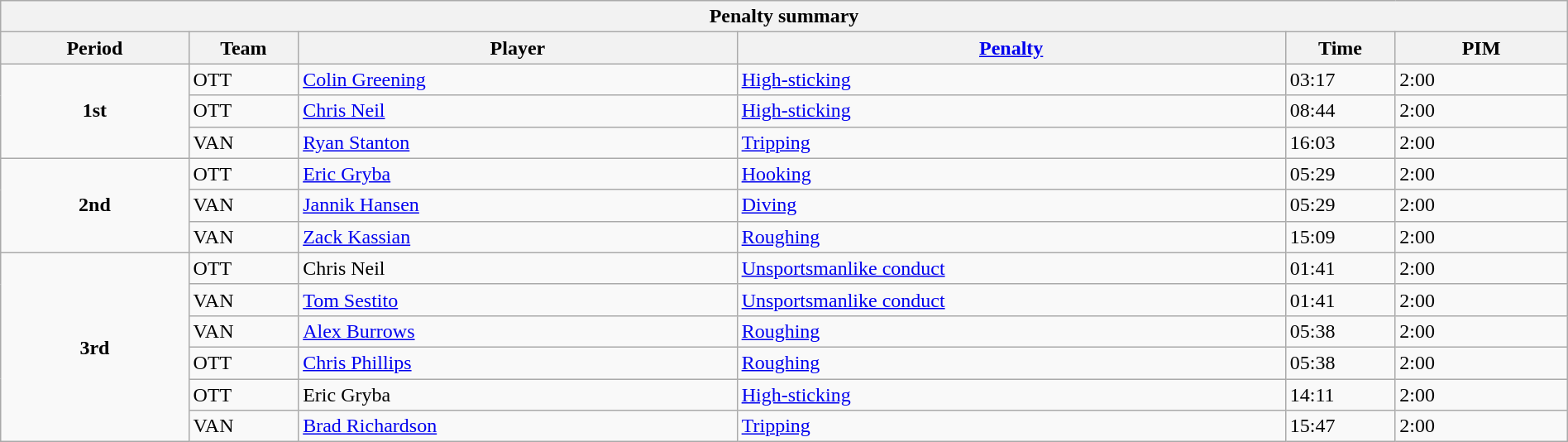<table style="width:100%;" class="wikitable">
<tr>
<th colspan=6>Penalty summary</th>
</tr>
<tr>
<th style="width:12%;">Period</th>
<th style="width:7%;">Team</th>
<th style="width:28%;">Player</th>
<th style="width:35%;"><a href='#'>Penalty</a></th>
<th style="width:7%;">Time</th>
<th style="width:11%;">PIM</th>
</tr>
<tr>
<td rowspan="3" align=center><strong>1st</strong></td>
<td>OTT</td>
<td><a href='#'>Colin Greening</a></td>
<td><a href='#'>High-sticking</a></td>
<td>03:17</td>
<td>2:00</td>
</tr>
<tr>
<td>OTT</td>
<td><a href='#'>Chris Neil</a></td>
<td><a href='#'>High-sticking</a></td>
<td>08:44</td>
<td>2:00</td>
</tr>
<tr>
<td>VAN</td>
<td><a href='#'>Ryan Stanton</a></td>
<td><a href='#'>Tripping</a></td>
<td>16:03</td>
<td>2:00</td>
</tr>
<tr>
<td rowspan="3" align=center><strong>2nd</strong></td>
<td>OTT</td>
<td><a href='#'>Eric Gryba</a></td>
<td><a href='#'>Hooking</a></td>
<td>05:29</td>
<td>2:00</td>
</tr>
<tr>
<td>VAN</td>
<td><a href='#'>Jannik Hansen</a></td>
<td><a href='#'>Diving</a></td>
<td>05:29</td>
<td>2:00</td>
</tr>
<tr>
<td>VAN</td>
<td><a href='#'>Zack Kassian</a></td>
<td><a href='#'>Roughing</a></td>
<td>15:09</td>
<td>2:00</td>
</tr>
<tr>
<td rowspan="6" align=center><strong>3rd</strong></td>
<td>OTT</td>
<td>Chris Neil</td>
<td><a href='#'>Unsportsmanlike conduct</a></td>
<td>01:41</td>
<td>2:00</td>
</tr>
<tr>
<td>VAN</td>
<td><a href='#'>Tom Sestito</a></td>
<td><a href='#'>Unsportsmanlike conduct</a></td>
<td>01:41</td>
<td>2:00</td>
</tr>
<tr>
<td>VAN</td>
<td><a href='#'>Alex Burrows</a></td>
<td><a href='#'>Roughing</a></td>
<td>05:38</td>
<td>2:00</td>
</tr>
<tr>
<td>OTT</td>
<td><a href='#'>Chris Phillips</a></td>
<td><a href='#'>Roughing</a></td>
<td>05:38</td>
<td>2:00</td>
</tr>
<tr>
<td>OTT</td>
<td>Eric Gryba</td>
<td><a href='#'>High-sticking</a></td>
<td>14:11</td>
<td>2:00</td>
</tr>
<tr>
<td>VAN</td>
<td><a href='#'>Brad Richardson</a></td>
<td><a href='#'>Tripping</a></td>
<td>15:47</td>
<td>2:00</td>
</tr>
</table>
